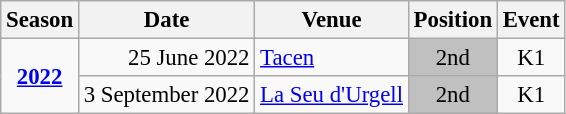<table class="wikitable" style="text-align:center; font-size:95%;">
<tr>
<th>Season</th>
<th>Date</th>
<th>Venue</th>
<th>Position</th>
<th>Event</th>
</tr>
<tr>
<td rowspan=2><strong><a href='#'>2022</a></strong></td>
<td align=right>25 June 2022</td>
<td align=left><a href='#'>Tacen</a></td>
<td bgcolor=silver>2nd</td>
<td>K1</td>
</tr>
<tr>
<td align=right>3 September 2022</td>
<td align=left><a href='#'>La Seu d'Urgell</a></td>
<td bgcolor=silver>2nd</td>
<td>K1</td>
</tr>
</table>
